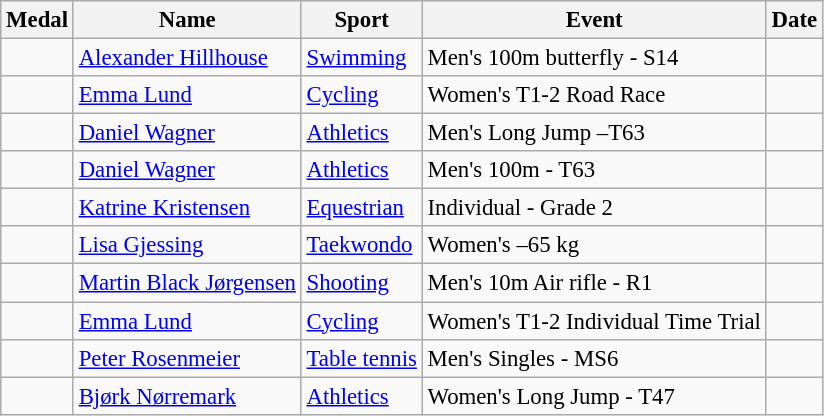<table class="wikitable sortable" style="font-size: 95%;">
<tr>
<th>Medal</th>
<th>Name</th>
<th>Sport</th>
<th>Event</th>
<th>Date</th>
</tr>
<tr>
<td></td>
<td><a href='#'>Alexander Hillhouse</a></td>
<td><a href='#'>Swimming</a></td>
<td>Men's 100m butterfly - S14</td>
<td></td>
</tr>
<tr>
<td></td>
<td><a href='#'>Emma Lund</a></td>
<td><a href='#'>Cycling</a></td>
<td>Women's T1-2 Road Race</td>
<td></td>
</tr>
<tr>
<td></td>
<td><a href='#'>Daniel Wagner</a></td>
<td><a href='#'>Athletics</a></td>
<td>Men's Long Jump –T63</td>
<td></td>
</tr>
<tr>
<td></td>
<td><a href='#'>Daniel Wagner</a></td>
<td><a href='#'>Athletics</a></td>
<td>Men's 100m - T63</td>
<td></td>
</tr>
<tr>
<td></td>
<td><a href='#'>Katrine Kristensen</a></td>
<td><a href='#'>Equestrian</a></td>
<td>Individual - Grade 2</td>
<td></td>
</tr>
<tr>
<td></td>
<td><a href='#'>Lisa Gjessing</a></td>
<td><a href='#'>Taekwondo</a></td>
<td>Women's –65 kg</td>
<td></td>
</tr>
<tr>
<td></td>
<td><a href='#'>Martin Black Jørgensen</a></td>
<td><a href='#'>Shooting</a></td>
<td>Men's 10m Air rifle - R1</td>
<td></td>
</tr>
<tr>
<td></td>
<td><a href='#'>Emma Lund</a></td>
<td><a href='#'>Cycling</a></td>
<td>Women's T1-2 Individual Time Trial</td>
<td></td>
</tr>
<tr>
<td></td>
<td><a href='#'>Peter Rosenmeier</a></td>
<td><a href='#'>Table tennis</a></td>
<td>Men's Singles - MS6</td>
<td></td>
</tr>
<tr>
<td></td>
<td><a href='#'>Bjørk Nørremark</a></td>
<td><a href='#'>Athletics</a></td>
<td>Women's Long Jump - T47</td>
<td></td>
</tr>
</table>
